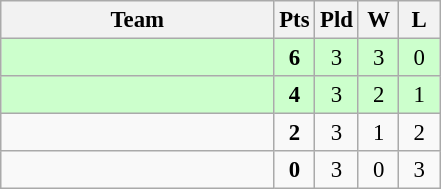<table class=wikitable style="text-align:center; font-size:95%">
<tr>
<th width=175>Team</th>
<th width=20>Pts</th>
<th width=20>Pld</th>
<th width=20>W</th>
<th width=20>L</th>
</tr>
<tr bgcolor=ccffcc>
<td style="text-align:left"></td>
<td><strong>6</strong></td>
<td>3</td>
<td>3</td>
<td>0</td>
</tr>
<tr bgcolor=ccffcc>
<td style="text-align:left"></td>
<td><strong>4</strong></td>
<td>3</td>
<td>2</td>
<td>1</td>
</tr>
<tr>
<td style="text-align:left"></td>
<td><strong>2</strong></td>
<td>3</td>
<td>1</td>
<td>2</td>
</tr>
<tr>
<td style="text-align:left"></td>
<td><strong>0</strong></td>
<td>3</td>
<td>0</td>
<td>3</td>
</tr>
</table>
